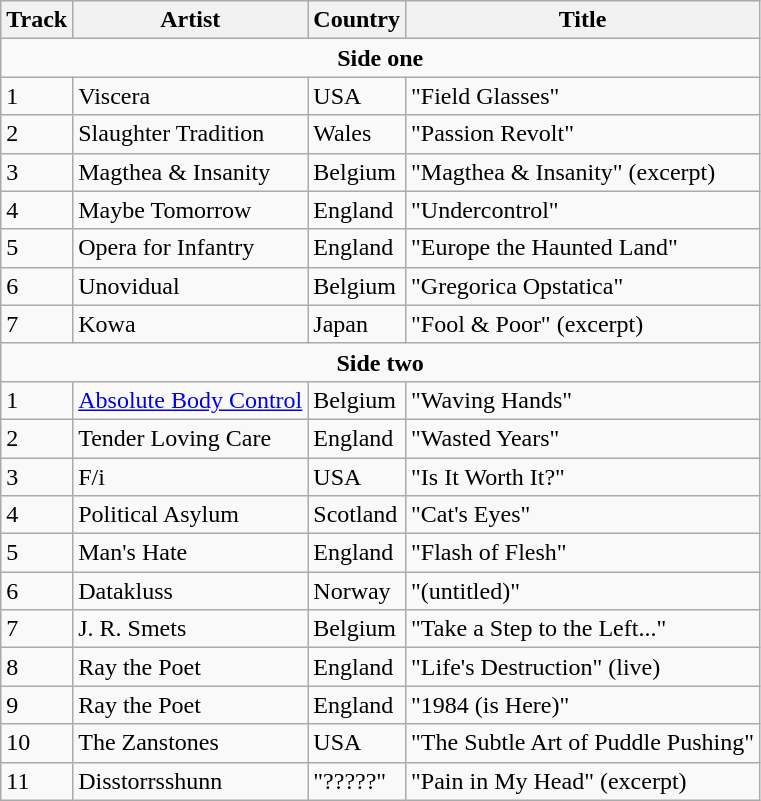<table class="wikitable">
<tr>
<th>Track</th>
<th>Artist</th>
<th>Country</th>
<th>Title</th>
</tr>
<tr>
<td colspan="4" align="center"><strong>Side one</strong></td>
</tr>
<tr>
<td>1</td>
<td>Viscera</td>
<td>USA</td>
<td>"Field Glasses"</td>
</tr>
<tr>
<td>2</td>
<td>Slaughter Tradition</td>
<td>Wales</td>
<td>"Passion Revolt"</td>
</tr>
<tr>
<td>3</td>
<td>Magthea & Insanity</td>
<td>Belgium</td>
<td>"Magthea & Insanity" (excerpt)</td>
</tr>
<tr>
<td>4</td>
<td>Maybe Tomorrow</td>
<td>England</td>
<td>"Undercontrol"</td>
</tr>
<tr>
<td>5</td>
<td>Opera for Infantry</td>
<td>England</td>
<td>"Europe the Haunted Land"</td>
</tr>
<tr>
<td>6</td>
<td>Unovidual</td>
<td>Belgium</td>
<td>"Gregorica Opstatica"</td>
</tr>
<tr>
<td>7</td>
<td>Kowa</td>
<td>Japan</td>
<td>"Fool & Poor" (excerpt)</td>
</tr>
<tr>
<td colspan="4" align="center"><strong>Side two</strong></td>
</tr>
<tr>
<td>1</td>
<td><a href='#'>Absolute Body Control</a></td>
<td>Belgium</td>
<td>"Waving Hands"</td>
</tr>
<tr>
<td>2</td>
<td>Tender Loving Care</td>
<td>England</td>
<td>"Wasted Years"</td>
</tr>
<tr>
<td>3</td>
<td>F/i</td>
<td>USA</td>
<td>"Is It Worth It?"</td>
</tr>
<tr>
<td>4</td>
<td>Political Asylum</td>
<td>Scotland</td>
<td>"Cat's Eyes"</td>
</tr>
<tr>
<td>5</td>
<td>Man's Hate</td>
<td>England</td>
<td>"Flash of Flesh"</td>
</tr>
<tr>
<td>6</td>
<td>Datakluss</td>
<td>Norway</td>
<td>"(untitled)"</td>
</tr>
<tr>
<td>7</td>
<td>J. R. Smets</td>
<td>Belgium</td>
<td>"Take a Step to the Left..."</td>
</tr>
<tr>
<td>8</td>
<td>Ray the Poet</td>
<td>England</td>
<td>"Life's Destruction" (live)</td>
</tr>
<tr>
<td>9</td>
<td>Ray the Poet</td>
<td>England</td>
<td>"1984 (is Here)"</td>
</tr>
<tr>
<td>10</td>
<td>The Zanstones</td>
<td>USA</td>
<td>"The Subtle Art of Puddle Pushing"</td>
</tr>
<tr>
<td>11</td>
<td>Disstorrsshunn</td>
<td>"?????"</td>
<td>"Pain in My Head" (excerpt)</td>
</tr>
</table>
